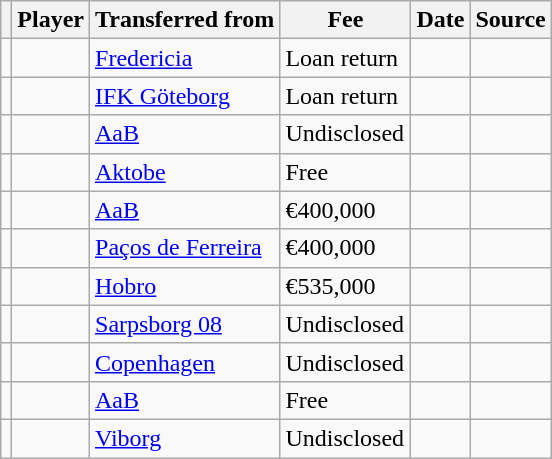<table class="wikitable plainrowheaders sortable">
<tr>
<th></th>
<th scope="col">Player</th>
<th>Transferred from</th>
<th style="width: 80px;">Fee</th>
<th scope="col">Date</th>
<th scope="col">Source</th>
</tr>
<tr>
<td align="center"></td>
<td> </td>
<td> <a href='#'>Fredericia</a></td>
<td>Loan return</td>
<td></td>
<td></td>
</tr>
<tr>
<td align="center"></td>
<td> </td>
<td> <a href='#'>IFK Göteborg</a></td>
<td>Loan return</td>
<td></td>
<td></td>
</tr>
<tr>
<td align="center"></td>
<td> </td>
<td> <a href='#'>AaB</a></td>
<td>Undisclosed</td>
<td></td>
<td></td>
</tr>
<tr>
<td align="center"></td>
<td> </td>
<td> <a href='#'>Aktobe</a></td>
<td>Free</td>
<td></td>
<td></td>
</tr>
<tr>
<td align="center"></td>
<td> </td>
<td> <a href='#'>AaB</a></td>
<td>€400,000</td>
<td></td>
<td></td>
</tr>
<tr>
<td align="center"></td>
<td> </td>
<td> <a href='#'>Paços de Ferreira</a></td>
<td>€400,000</td>
<td></td>
<td></td>
</tr>
<tr>
<td align="center"></td>
<td> </td>
<td> <a href='#'>Hobro</a></td>
<td>€535,000</td>
<td></td>
<td></td>
</tr>
<tr>
<td align="center"></td>
<td> </td>
<td> <a href='#'>Sarpsborg 08</a></td>
<td>Undisclosed</td>
<td></td>
<td></td>
</tr>
<tr>
<td align="center"></td>
<td> </td>
<td> <a href='#'>Copenhagen</a></td>
<td>Undisclosed</td>
<td></td>
<td></td>
</tr>
<tr>
<td align="center"></td>
<td> </td>
<td> <a href='#'>AaB</a></td>
<td>Free</td>
<td></td>
<td></td>
</tr>
<tr>
<td align="center"></td>
<td> </td>
<td> <a href='#'>Viborg</a></td>
<td>Undisclosed</td>
<td></td>
<td></td>
</tr>
</table>
